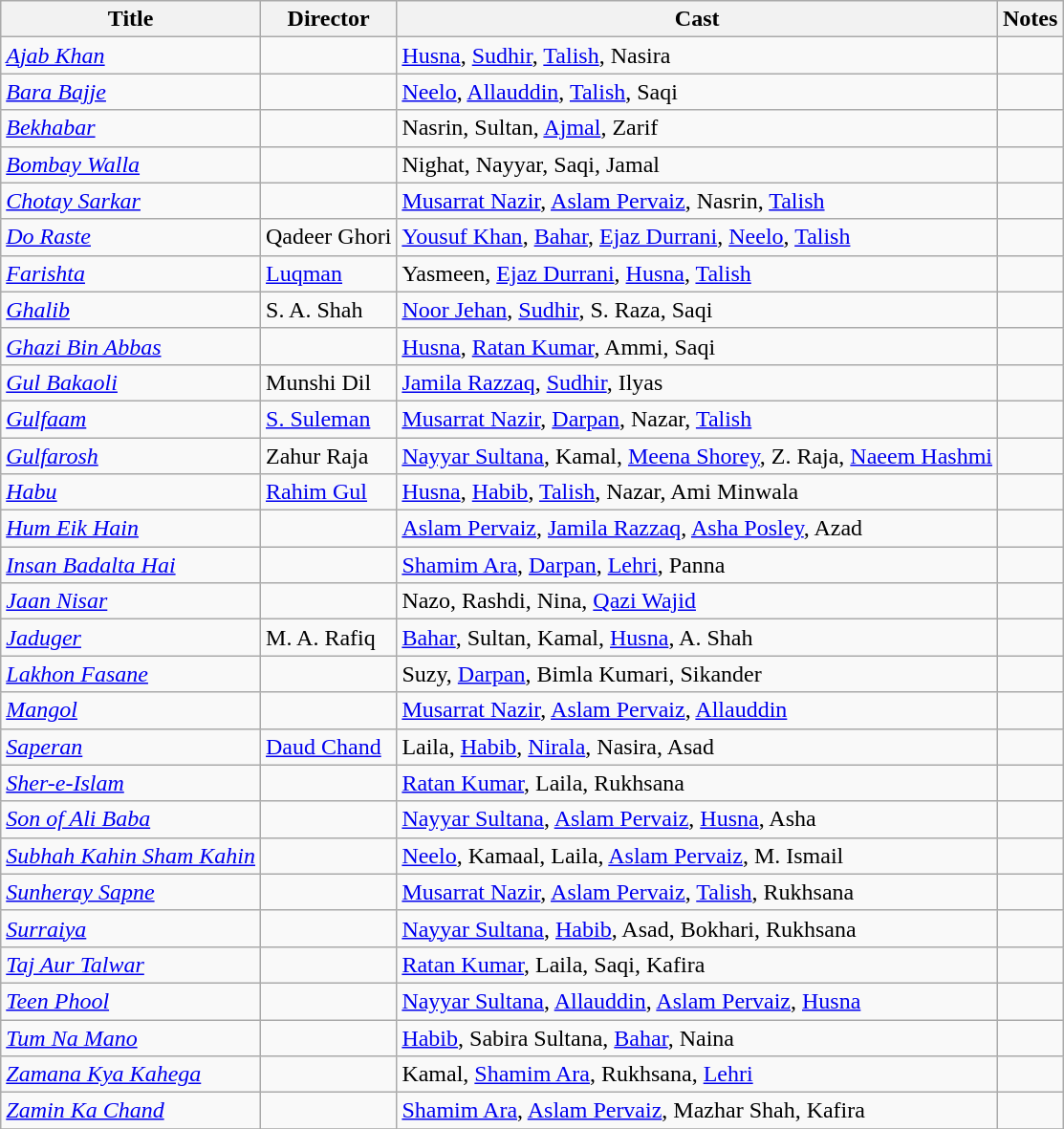<table class="wikitable">
<tr>
<th>Title</th>
<th>Director</th>
<th>Cast</th>
<th>Notes</th>
</tr>
<tr>
<td><em><a href='#'>Ajab Khan</a></em></td>
<td></td>
<td><a href='#'>Husna</a>, <a href='#'>Sudhir</a>, <a href='#'>Talish</a>, Nasira</td>
<td></td>
</tr>
<tr>
<td><em><a href='#'>Bara Bajje</a></em></td>
<td></td>
<td><a href='#'>Neelo</a>, <a href='#'>Allauddin</a>, <a href='#'>Talish</a>, Saqi</td>
<td></td>
</tr>
<tr>
<td><em><a href='#'>Bekhabar</a></em></td>
<td></td>
<td>Nasrin, Sultan, <a href='#'>Ajmal</a>, Zarif</td>
<td></td>
</tr>
<tr>
<td><em><a href='#'>Bombay Walla</a></em></td>
<td></td>
<td>Nighat, Nayyar, Saqi, Jamal</td>
<td></td>
</tr>
<tr>
<td><em><a href='#'>Chotay Sarkar</a></em></td>
<td></td>
<td><a href='#'>Musarrat Nazir</a>, <a href='#'>Aslam Pervaiz</a>, Nasrin, <a href='#'>Talish</a></td>
<td></td>
</tr>
<tr>
<td><em><a href='#'>Do Raste</a></em></td>
<td>Qadeer Ghori</td>
<td><a href='#'>Yousuf Khan</a>, <a href='#'>Bahar</a>, <a href='#'>Ejaz Durrani</a>, <a href='#'>Neelo</a>, <a href='#'>Talish</a></td>
<td></td>
</tr>
<tr>
<td><em><a href='#'>Farishta</a></em></td>
<td><a href='#'>Luqman</a></td>
<td>Yasmeen, <a href='#'>Ejaz Durrani</a>, <a href='#'>Husna</a>, <a href='#'>Talish</a></td>
<td></td>
</tr>
<tr>
<td><em><a href='#'>Ghalib</a></em></td>
<td>S. A. Shah</td>
<td><a href='#'>Noor Jehan</a>, <a href='#'>Sudhir</a>, S. Raza, Saqi</td>
<td></td>
</tr>
<tr>
<td><em><a href='#'>Ghazi Bin Abbas</a></em></td>
<td></td>
<td><a href='#'>Husna</a>, <a href='#'>Ratan Kumar</a>, Ammi, Saqi</td>
<td></td>
</tr>
<tr>
<td><em><a href='#'>Gul Bakaoli</a></em></td>
<td>Munshi Dil</td>
<td><a href='#'>Jamila Razzaq</a>, <a href='#'>Sudhir</a>, Ilyas</td>
<td></td>
</tr>
<tr>
<td><em><a href='#'>Gulfaam</a></em></td>
<td><a href='#'>S. Suleman</a></td>
<td><a href='#'>Musarrat Nazir</a>, <a href='#'>Darpan</a>, Nazar, <a href='#'>Talish</a></td>
<td></td>
</tr>
<tr>
<td><em><a href='#'>Gulfarosh</a></em></td>
<td>Zahur Raja</td>
<td><a href='#'>Nayyar Sultana</a>, Kamal, <a href='#'>Meena Shorey</a>, Z. Raja, <a href='#'>Naeem Hashmi</a></td>
<td></td>
</tr>
<tr>
<td><em><a href='#'>Habu</a></em></td>
<td><a href='#'>Rahim Gul</a></td>
<td><a href='#'>Husna</a>, <a href='#'>Habib</a>, <a href='#'>Talish</a>, Nazar, Ami Minwala</td>
<td></td>
</tr>
<tr>
<td><em><a href='#'>Hum Eik Hain</a></em></td>
<td></td>
<td><a href='#'>Aslam Pervaiz</a>, <a href='#'>Jamila Razzaq</a>, <a href='#'>Asha Posley</a>, Azad</td>
<td></td>
</tr>
<tr>
<td><em><a href='#'>Insan Badalta Hai</a></em></td>
<td></td>
<td><a href='#'>Shamim Ara</a>, <a href='#'>Darpan</a>, <a href='#'>Lehri</a>, Panna</td>
<td></td>
</tr>
<tr>
<td><em><a href='#'>Jaan Nisar</a></em></td>
<td></td>
<td>Nazo, Rashdi, Nina, <a href='#'>Qazi Wajid</a></td>
<td></td>
</tr>
<tr>
<td><em><a href='#'>Jaduger</a></em></td>
<td>M. A. Rafiq</td>
<td><a href='#'>Bahar</a>, Sultan, Kamal, <a href='#'>Husna</a>, A. Shah</td>
<td></td>
</tr>
<tr>
<td><em><a href='#'>Lakhon Fasane</a></em></td>
<td></td>
<td>Suzy, <a href='#'>Darpan</a>, Bimla Kumari, Sikander</td>
<td></td>
</tr>
<tr>
<td><em><a href='#'>Mangol</a></em></td>
<td></td>
<td><a href='#'>Musarrat Nazir</a>, <a href='#'>Aslam Pervaiz</a>, <a href='#'>Allauddin</a></td>
<td></td>
</tr>
<tr>
<td><em><a href='#'>Saperan</a></em></td>
<td><a href='#'>Daud Chand</a></td>
<td>Laila, <a href='#'>Habib</a>, <a href='#'>Nirala</a>, Nasira, Asad</td>
<td></td>
</tr>
<tr>
<td><em><a href='#'>Sher-e-Islam</a></em></td>
<td></td>
<td><a href='#'>Ratan Kumar</a>, Laila, Rukhsana</td>
<td></td>
</tr>
<tr>
<td><em><a href='#'>Son of Ali Baba</a></em></td>
<td></td>
<td><a href='#'>Nayyar Sultana</a>, <a href='#'>Aslam Pervaiz</a>, <a href='#'>Husna</a>, Asha</td>
<td></td>
</tr>
<tr>
<td><em><a href='#'>Subhah Kahin Sham Kahin</a></em></td>
<td></td>
<td><a href='#'>Neelo</a>, Kamaal, Laila, <a href='#'>Aslam Pervaiz</a>, M. Ismail</td>
<td></td>
</tr>
<tr>
<td><em><a href='#'>Sunheray Sapne</a></em></td>
<td></td>
<td><a href='#'>Musarrat Nazir</a>, <a href='#'>Aslam Pervaiz</a>, <a href='#'>Talish</a>, Rukhsana</td>
<td></td>
</tr>
<tr>
<td><em><a href='#'>Surraiya</a></em></td>
<td></td>
<td><a href='#'>Nayyar Sultana</a>, <a href='#'>Habib</a>, Asad, Bokhari, Rukhsana</td>
<td></td>
</tr>
<tr>
<td><em><a href='#'>Taj Aur Talwar</a></em></td>
<td></td>
<td><a href='#'>Ratan Kumar</a>, Laila, Saqi, Kafira</td>
<td></td>
</tr>
<tr>
<td><em><a href='#'>Teen Phool</a></em></td>
<td></td>
<td><a href='#'>Nayyar Sultana</a>, <a href='#'>Allauddin</a>, <a href='#'>Aslam Pervaiz</a>, <a href='#'>Husna</a></td>
<td></td>
</tr>
<tr>
<td><em><a href='#'>Tum Na Mano</a></em></td>
<td></td>
<td><a href='#'>Habib</a>, Sabira Sultana, <a href='#'>Bahar</a>, Naina</td>
<td></td>
</tr>
<tr>
<td><em><a href='#'>Zamana Kya Kahega</a></em></td>
<td></td>
<td>Kamal, <a href='#'>Shamim Ara</a>, Rukhsana, <a href='#'>Lehri</a></td>
<td></td>
</tr>
<tr>
<td><em><a href='#'>Zamin Ka Chand</a></em></td>
<td></td>
<td><a href='#'>Shamim Ara</a>, <a href='#'>Aslam Pervaiz</a>, Mazhar Shah, Kafira</td>
<td></td>
</tr>
<tr>
</tr>
</table>
